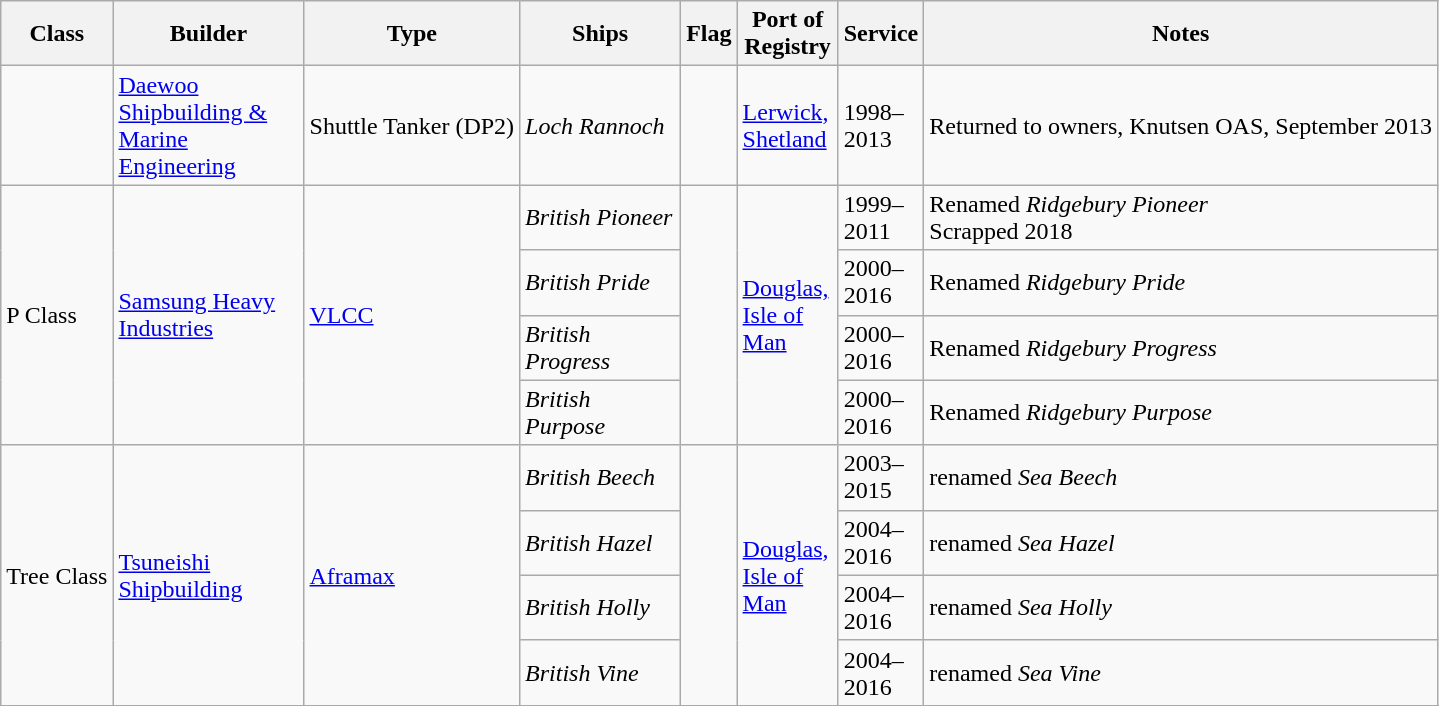<table class="wikitable sortable">
<tr>
<th>Class</th>
<th width=120px>Builder</th>
<th>Type</th>
<th width=100px>Ships</th>
<th>Flag</th>
<th width=60px>Port of Registry</th>
<th width=45px>Service</th>
<th>Notes</th>
</tr>
<tr>
<td></td>
<td><a href='#'>Daewoo Shipbuilding & Marine Engineering</a></td>
<td>Shuttle Tanker (DP2)</td>
<td><em>Loch Rannoch</em></td>
<td></td>
<td><a href='#'>Lerwick, Shetland</a></td>
<td>1998–2013</td>
<td>Returned to owners, Knutsen OAS, September 2013</td>
</tr>
<tr>
<td rowspan=4>P Class</td>
<td rowspan=4><a href='#'>Samsung Heavy Industries</a></td>
<td rowspan=4><a href='#'>VLCC</a></td>
<td><em>British Pioneer</em></td>
<td rowspan=4></td>
<td rowspan=4><a href='#'>Douglas, Isle of Man</a></td>
<td>1999–2011</td>
<td>Renamed <em>Ridgebury Pioneer</em><br>Scrapped 2018</td>
</tr>
<tr>
<td><em>British Pride</em></td>
<td>2000–2016</td>
<td>Renamed  <em>Ridgebury Pride</em></td>
</tr>
<tr>
<td><em>British Progress</em></td>
<td>2000–2016</td>
<td>Renamed <em>Ridgebury Progress</em></td>
</tr>
<tr>
<td><em>British Purpose</em></td>
<td>2000–2016</td>
<td>Renamed <em>Ridgebury Purpose</em></td>
</tr>
<tr>
<td rowspan=4>Tree Class</td>
<td rowspan=4><a href='#'>Tsuneishi Shipbuilding</a></td>
<td rowspan=4><a href='#'>Aframax</a></td>
<td><em>British Beech</em></td>
<td rowspan=4></td>
<td rowspan=4><a href='#'>Douglas, Isle of Man</a></td>
<td>2003–2015</td>
<td>renamed <em>Sea Beech</em></td>
</tr>
<tr>
<td><em>British Hazel</em></td>
<td>2004–2016</td>
<td>renamed <em>Sea Hazel</em></td>
</tr>
<tr>
<td><em>British Holly</em></td>
<td>2004–2016</td>
<td>renamed <em>Sea Holly</em></td>
</tr>
<tr>
<td><em>British Vine</em></td>
<td>2004–2016</td>
<td>renamed <em>Sea Vine</em></td>
</tr>
<tr>
</tr>
</table>
